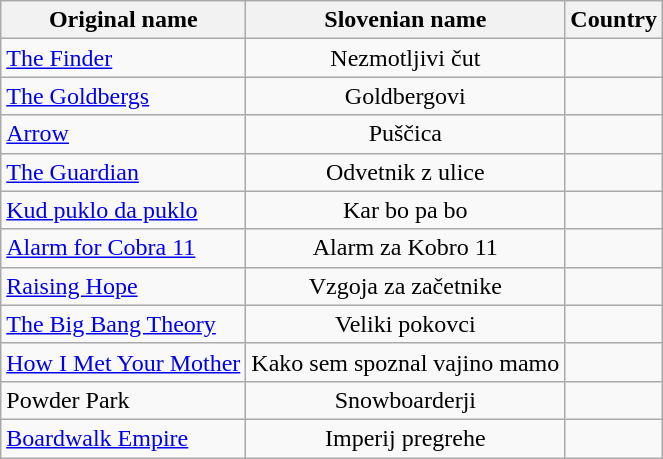<table class="wikitable">
<tr>
<th>Original name</th>
<th>Slovenian name</th>
<th>Country</th>
</tr>
<tr>
<td><a href='#'>The Finder</a></td>
<td align=center>Nezmotljivi čut</td>
<td></td>
</tr>
<tr>
<td><a href='#'>The Goldbergs</a></td>
<td align=center>Goldbergovi</td>
<td></td>
</tr>
<tr>
<td><a href='#'>Arrow</a></td>
<td align=center>Puščica</td>
<td></td>
</tr>
<tr>
<td><a href='#'>The Guardian</a></td>
<td align=center>Odvetnik z ulice</td>
<td></td>
</tr>
<tr>
<td><a href='#'>Kud puklo da puklo</a></td>
<td align=center>Kar bo pa bo</td>
<td></td>
</tr>
<tr>
<td><a href='#'>Alarm for Cobra 11</a></td>
<td align=center>Alarm za Kobro 11</td>
<td></td>
</tr>
<tr>
<td><a href='#'>Raising Hope</a></td>
<td align=center>Vzgoja za začetnike</td>
<td></td>
</tr>
<tr>
<td><a href='#'>The Big Bang Theory</a></td>
<td align=center>Veliki pokovci</td>
<td></td>
</tr>
<tr>
<td><a href='#'>How I Met Your Mother</a></td>
<td align=center>Kako sem spoznal vajino mamo</td>
<td></td>
</tr>
<tr>
<td>Powder Park</td>
<td align=center>Snowboarderji</td>
<td></td>
</tr>
<tr>
<td><a href='#'>Boardwalk Empire</a></td>
<td align=center>Imperij pregrehe</td>
<td></td>
</tr>
</table>
